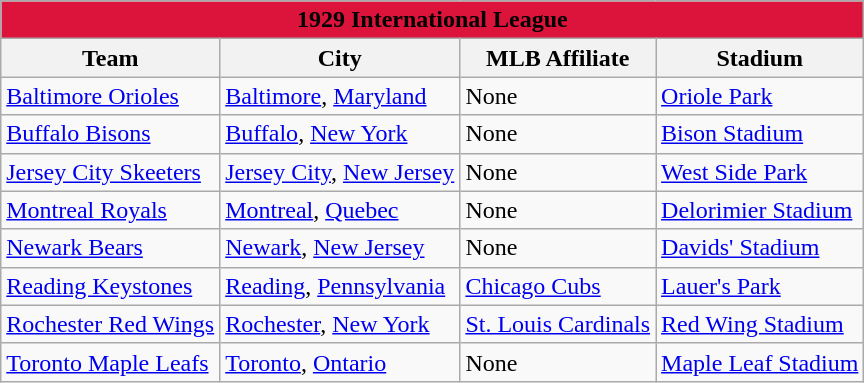<table class="wikitable" style="width:auto">
<tr>
<td bgcolor="#DC143C" align="center" colspan="7"><strong><span>1929 International League</span></strong></td>
</tr>
<tr>
<th>Team</th>
<th>City</th>
<th>MLB Affiliate</th>
<th>Stadium</th>
</tr>
<tr>
<td><a href='#'>Baltimore Orioles</a></td>
<td><a href='#'>Baltimore</a>, <a href='#'>Maryland</a></td>
<td>None</td>
<td><a href='#'>Oriole Park</a></td>
</tr>
<tr>
<td><a href='#'>Buffalo Bisons</a></td>
<td><a href='#'>Buffalo</a>, <a href='#'>New York</a></td>
<td>None</td>
<td><a href='#'>Bison Stadium</a></td>
</tr>
<tr>
<td><a href='#'>Jersey City Skeeters</a></td>
<td><a href='#'>Jersey City</a>, <a href='#'>New Jersey</a></td>
<td>None</td>
<td><a href='#'>West Side Park</a></td>
</tr>
<tr>
<td><a href='#'>Montreal Royals</a></td>
<td><a href='#'>Montreal</a>, <a href='#'>Quebec</a></td>
<td>None</td>
<td><a href='#'>Delorimier Stadium</a></td>
</tr>
<tr>
<td><a href='#'>Newark Bears</a></td>
<td><a href='#'>Newark</a>, <a href='#'>New Jersey</a></td>
<td>None</td>
<td><a href='#'>Davids' Stadium</a></td>
</tr>
<tr>
<td><a href='#'>Reading Keystones</a></td>
<td><a href='#'>Reading</a>, <a href='#'>Pennsylvania</a></td>
<td><a href='#'>Chicago Cubs</a></td>
<td><a href='#'>Lauer's Park</a></td>
</tr>
<tr>
<td><a href='#'>Rochester Red Wings</a></td>
<td><a href='#'>Rochester</a>, <a href='#'>New York</a></td>
<td><a href='#'>St. Louis Cardinals</a></td>
<td><a href='#'>Red Wing Stadium</a></td>
</tr>
<tr>
<td><a href='#'>Toronto Maple Leafs</a></td>
<td><a href='#'>Toronto</a>, <a href='#'>Ontario</a></td>
<td>None</td>
<td><a href='#'>Maple Leaf Stadium</a></td>
</tr>
</table>
